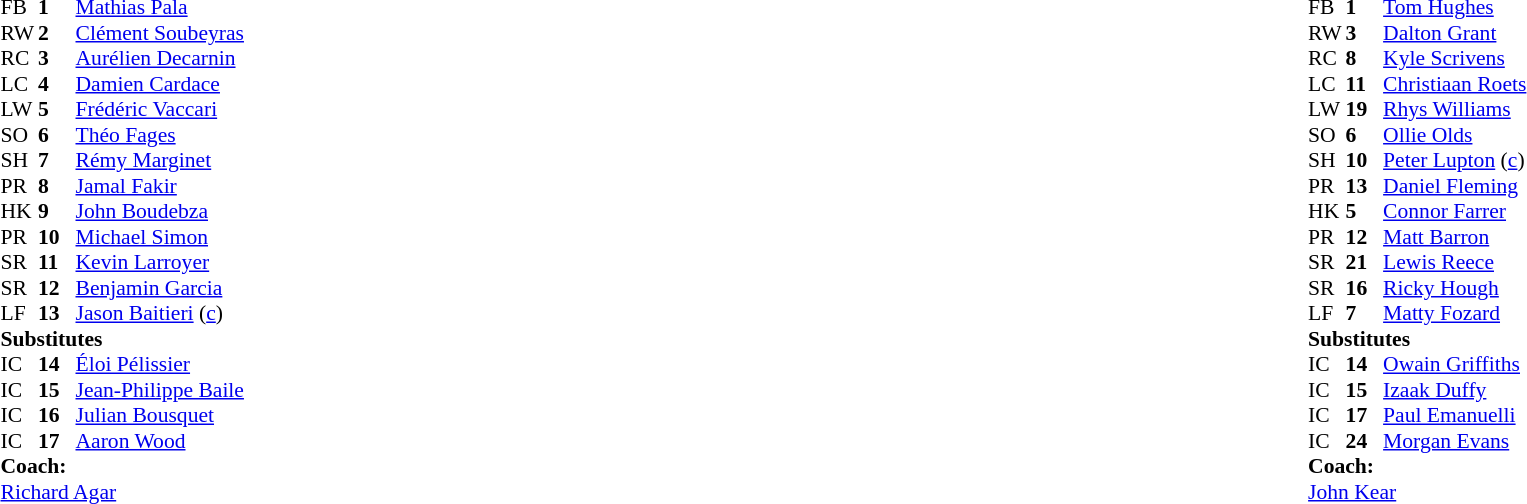<table width="100%">
<tr>
<td valign="top" width="50%"><br><table style="font-size: 90%" cellspacing="0" cellpadding="0">
<tr>
<th width="25"></th>
<th width="25"></th>
</tr>
<tr>
<td>FB</td>
<td><strong>1</strong></td>
<td> <a href='#'>Mathias Pala</a></td>
</tr>
<tr>
<td>RW</td>
<td><strong>2</strong></td>
<td> <a href='#'>Clément Soubeyras</a></td>
</tr>
<tr>
<td>RC</td>
<td><strong>3</strong></td>
<td> <a href='#'>Aurélien Decarnin</a></td>
</tr>
<tr>
<td>LC</td>
<td><strong>4</strong></td>
<td> <a href='#'>Damien Cardace</a></td>
</tr>
<tr>
<td>LW</td>
<td><strong>5</strong></td>
<td> <a href='#'>Frédéric Vaccari</a></td>
</tr>
<tr>
<td>SO</td>
<td><strong>6</strong></td>
<td> <a href='#'>Théo Fages</a></td>
</tr>
<tr>
<td>SH</td>
<td><strong>7</strong></td>
<td> <a href='#'>Rémy Marginet</a></td>
</tr>
<tr>
<td>PR</td>
<td><strong>8</strong></td>
<td> <a href='#'>Jamal Fakir</a></td>
</tr>
<tr>
<td>HK</td>
<td><strong>9</strong></td>
<td> <a href='#'>John Boudebza</a></td>
</tr>
<tr>
<td>PR</td>
<td><strong>10</strong></td>
<td> <a href='#'>Michael Simon</a></td>
</tr>
<tr>
<td>SR</td>
<td><strong>11</strong></td>
<td> <a href='#'>Kevin Larroyer</a></td>
</tr>
<tr>
<td>SR</td>
<td><strong>12</strong></td>
<td> <a href='#'>Benjamin Garcia</a></td>
</tr>
<tr>
<td>LF</td>
<td><strong>13</strong></td>
<td> <a href='#'>Jason Baitieri</a> (<a href='#'>c</a>)</td>
</tr>
<tr>
<td colspan=3><strong>Substitutes</strong></td>
</tr>
<tr>
<td>IC</td>
<td><strong>14</strong></td>
<td> <a href='#'>Éloi Pélissier</a></td>
</tr>
<tr>
<td>IC</td>
<td><strong>15</strong></td>
<td> <a href='#'>Jean-Philippe Baile</a></td>
</tr>
<tr>
<td>IC</td>
<td><strong>16</strong></td>
<td> <a href='#'>Julian Bousquet</a></td>
</tr>
<tr>
<td>IC</td>
<td><strong>17</strong></td>
<td> <a href='#'>Aaron Wood</a></td>
</tr>
<tr>
<td colspan=3><strong>Coach:</strong></td>
</tr>
<tr>
<td colspan="4"> <a href='#'>Richard Agar</a></td>
</tr>
</table>
</td>
<td valign="top" width="50%"><br><table style="font-size: 90%" cellspacing="0" cellpadding="0" align="center">
<tr>
<th width="25"></th>
<th width="25"></th>
</tr>
<tr>
<td>FB</td>
<td><strong>1</strong></td>
<td> <a href='#'>Tom Hughes</a></td>
</tr>
<tr>
<td>RW</td>
<td><strong>3</strong></td>
<td> <a href='#'>Dalton Grant</a></td>
</tr>
<tr>
<td>RC</td>
<td><strong>8</strong></td>
<td> <a href='#'>Kyle Scrivens</a></td>
</tr>
<tr>
<td>LC</td>
<td><strong>11</strong></td>
<td> <a href='#'>Christiaan Roets</a></td>
</tr>
<tr>
<td>LW</td>
<td><strong>19</strong></td>
<td> <a href='#'>Rhys Williams</a></td>
</tr>
<tr>
<td>SO</td>
<td><strong>6</strong></td>
<td> <a href='#'>Ollie Olds</a></td>
</tr>
<tr>
<td>SH</td>
<td><strong>10</strong></td>
<td> <a href='#'>Peter Lupton</a> (<a href='#'>c</a>)</td>
</tr>
<tr>
<td>PR</td>
<td><strong>13</strong></td>
<td> <a href='#'>Daniel Fleming</a></td>
</tr>
<tr>
<td>HK</td>
<td><strong>5</strong></td>
<td> <a href='#'>Connor Farrer</a></td>
</tr>
<tr>
<td>PR</td>
<td><strong>12</strong></td>
<td> <a href='#'>Matt Barron</a></td>
</tr>
<tr>
<td>SR</td>
<td><strong>21</strong></td>
<td> <a href='#'>Lewis Reece</a></td>
</tr>
<tr>
<td>SR</td>
<td><strong>16</strong></td>
<td> <a href='#'>Ricky Hough</a></td>
</tr>
<tr>
<td>LF</td>
<td><strong>7</strong></td>
<td> <a href='#'>Matty Fozard</a></td>
</tr>
<tr>
<td colspan=3><strong>Substitutes</strong></td>
</tr>
<tr>
<td>IC</td>
<td><strong>14</strong></td>
<td> <a href='#'>Owain Griffiths</a></td>
</tr>
<tr>
<td>IC</td>
<td><strong>15</strong></td>
<td> <a href='#'>Izaak Duffy</a></td>
</tr>
<tr>
<td>IC</td>
<td><strong>17</strong></td>
<td> <a href='#'>Paul Emanuelli</a></td>
</tr>
<tr>
<td>IC</td>
<td><strong>24</strong></td>
<td> <a href='#'>Morgan Evans</a></td>
</tr>
<tr>
<td colspan=3><strong>Coach:</strong></td>
</tr>
<tr>
<td colspan="4"> <a href='#'>John Kear</a></td>
</tr>
</table>
</td>
</tr>
</table>
